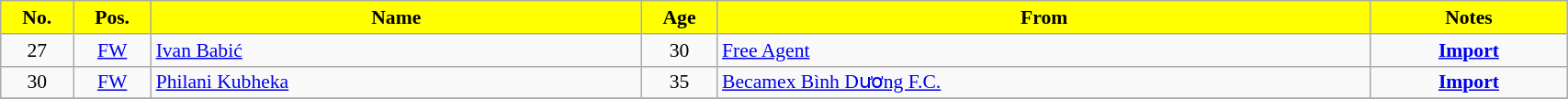<table class="wikitable sortable" style="text-align:center; font-size:90%; width:90%;">
<tr>
<th style="background:Yellow; color:Black; width:2%">No.</th>
<th style="background:Yellow; color:Black; width:2%">Pos.</th>
<th style="background:Yellow; color:Black; width:15%">Name</th>
<th style="background:Yellow; color:Black; width:2%">Age</th>
<th style="background:Yellow; color:Black; width:20%">From</th>
<th style="background:Yellow; color:Black; width:6%">Notes</th>
</tr>
<tr>
<td>27</td>
<td><a href='#'>FW</a></td>
<td align=left> <a href='#'>Ivan Babić</a></td>
<td>30</td>
<td align=left> <a href='#'>Free Agent</a></td>
<td><strong><a href='#'>Import</a></strong></td>
</tr>
<tr>
<td>30</td>
<td><a href='#'>FW</a></td>
<td align=left> <a href='#'>Philani Kubheka</a></td>
<td>35</td>
<td align=left> <a href='#'>Becamex Bình Dương F.C.</a></td>
<td><strong><a href='#'>Import</a></strong></td>
</tr>
<tr>
</tr>
</table>
